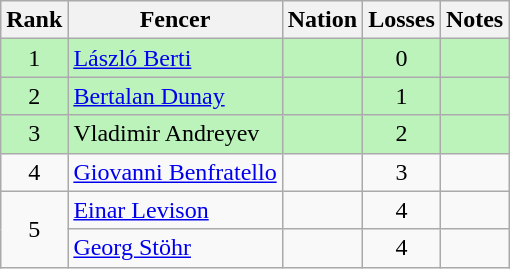<table class="wikitable sortable" style="text-align:center">
<tr>
<th>Rank</th>
<th>Fencer</th>
<th>Nation</th>
<th>Losses</th>
<th>Notes</th>
</tr>
<tr bgcolor=bbf3bb>
<td>1</td>
<td align=left><a href='#'>László Berti</a></td>
<td align=left></td>
<td>0</td>
<td></td>
</tr>
<tr bgcolor=bbf3bb>
<td>2</td>
<td align=left><a href='#'>Bertalan Dunay</a></td>
<td align=left></td>
<td>1</td>
<td></td>
</tr>
<tr bgcolor=bbf3bb>
<td>3</td>
<td align=left>Vladimir Andreyev</td>
<td align=left></td>
<td>2</td>
<td></td>
</tr>
<tr>
<td>4</td>
<td align=left><a href='#'>Giovanni Benfratello</a></td>
<td align=left></td>
<td>3</td>
<td></td>
</tr>
<tr>
<td rowspan=2>5</td>
<td align=left><a href='#'>Einar Levison</a></td>
<td align=left></td>
<td>4</td>
<td></td>
</tr>
<tr>
<td align=left><a href='#'>Georg Stöhr</a></td>
<td align=left></td>
<td>4</td>
<td></td>
</tr>
</table>
